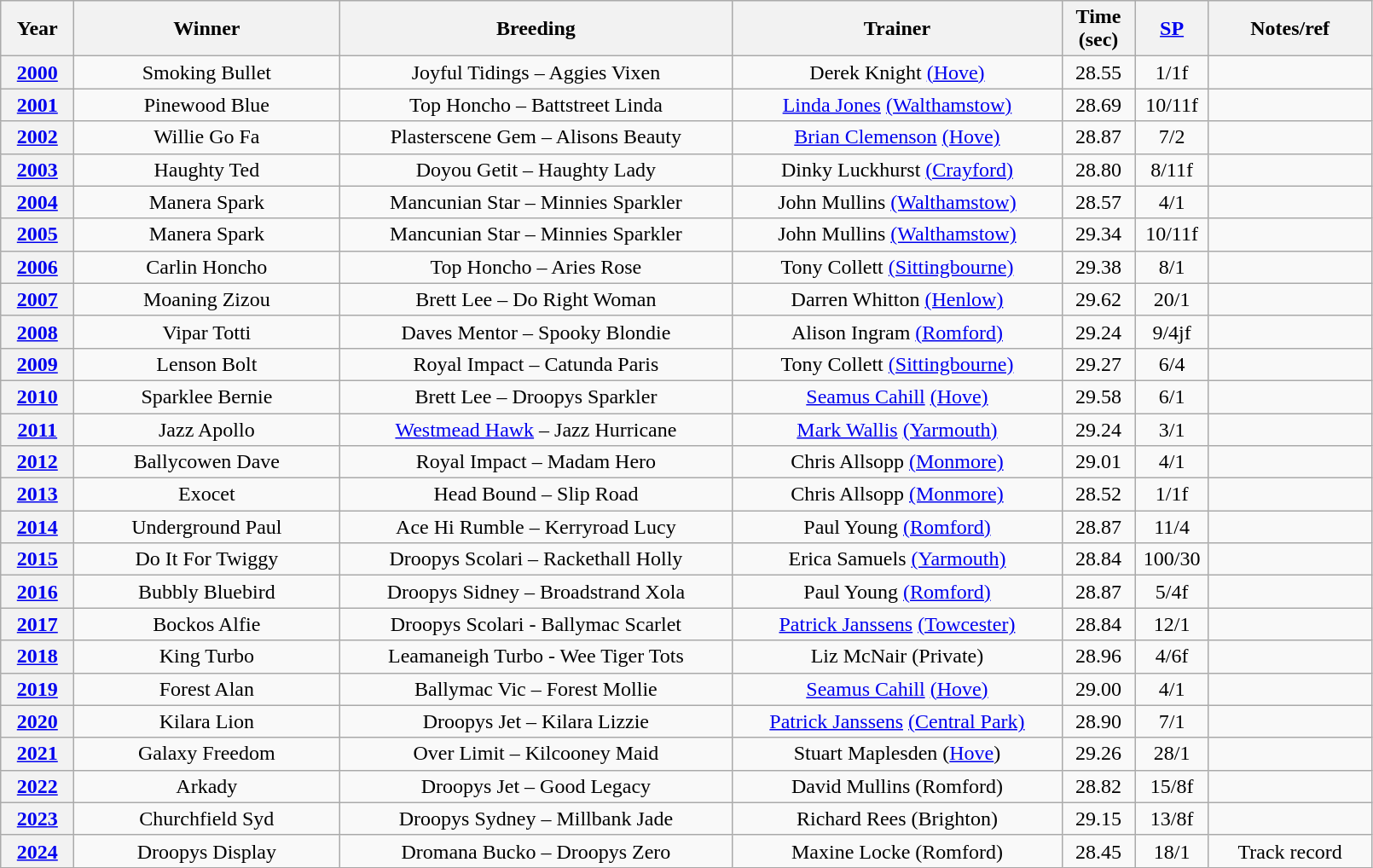<table class="wikitable" style="text-align:center">
<tr>
<th width=50>Year</th>
<th width=200>Winner</th>
<th width=300>Breeding</th>
<th width=250>Trainer</th>
<th width=50>Time (sec)</th>
<th width=50><a href='#'>SP</a></th>
<th width=120>Notes/ref</th>
</tr>
<tr>
<th><a href='#'>2000</a></th>
<td>Smoking Bullet</td>
<td>Joyful Tidings – Aggies Vixen</td>
<td>Derek Knight <a href='#'>(Hove)</a></td>
<td>28.55</td>
<td>1/1f</td>
<td></td>
</tr>
<tr>
<th><a href='#'>2001</a></th>
<td>Pinewood Blue</td>
<td>Top Honcho – Battstreet Linda</td>
<td><a href='#'>Linda Jones</a> <a href='#'>(Walthamstow)</a></td>
<td>28.69</td>
<td>10/11f</td>
<td></td>
</tr>
<tr>
<th><a href='#'>2002</a></th>
<td>Willie Go Fa</td>
<td>Plasterscene Gem – Alisons Beauty</td>
<td><a href='#'>Brian Clemenson</a> <a href='#'>(Hove)</a></td>
<td>28.87</td>
<td>7/2</td>
<td></td>
</tr>
<tr>
<th><a href='#'>2003</a></th>
<td>Haughty Ted</td>
<td>Doyou Getit – Haughty Lady</td>
<td>Dinky Luckhurst <a href='#'>(Crayford)</a></td>
<td>28.80</td>
<td>8/11f</td>
<td></td>
</tr>
<tr>
<th><a href='#'>2004</a></th>
<td>Manera Spark</td>
<td>Mancunian Star – Minnies Sparkler</td>
<td>John Mullins <a href='#'>(Walthamstow)</a></td>
<td>28.57</td>
<td>4/1</td>
<td></td>
</tr>
<tr>
<th><a href='#'>2005</a></th>
<td>Manera Spark</td>
<td>Mancunian Star – Minnies Sparkler</td>
<td>John Mullins <a href='#'>(Walthamstow)</a></td>
<td>29.34</td>
<td>10/11f</td>
<td></td>
</tr>
<tr>
<th><a href='#'>2006</a></th>
<td>Carlin Honcho</td>
<td>Top Honcho – Aries Rose</td>
<td>Tony Collett <a href='#'>(Sittingbourne)</a></td>
<td>29.38</td>
<td>8/1</td>
<td></td>
</tr>
<tr>
<th><a href='#'>2007</a></th>
<td>Moaning Zizou</td>
<td>Brett Lee – Do Right Woman</td>
<td>Darren Whitton <a href='#'>(Henlow)</a></td>
<td>29.62</td>
<td>20/1</td>
<td></td>
</tr>
<tr>
<th><a href='#'>2008</a></th>
<td>Vipar Totti</td>
<td>Daves Mentor – Spooky Blondie</td>
<td>Alison Ingram <a href='#'>(Romford)</a></td>
<td>29.24</td>
<td>9/4jf</td>
<td></td>
</tr>
<tr>
<th><a href='#'>2009</a></th>
<td>Lenson Bolt</td>
<td>Royal Impact – Catunda Paris</td>
<td>Tony Collett <a href='#'>(Sittingbourne)</a></td>
<td>29.27</td>
<td>6/4</td>
<td></td>
</tr>
<tr>
<th><a href='#'>2010</a></th>
<td>Sparklee Bernie</td>
<td>Brett Lee – Droopys Sparkler</td>
<td><a href='#'>Seamus Cahill</a> <a href='#'>(Hove)</a></td>
<td>29.58</td>
<td>6/1</td>
<td></td>
</tr>
<tr>
<th><a href='#'>2011</a></th>
<td>Jazz Apollo</td>
<td><a href='#'>Westmead Hawk</a> – Jazz Hurricane</td>
<td><a href='#'>Mark Wallis</a> <a href='#'>(Yarmouth)</a></td>
<td>29.24</td>
<td>3/1</td>
<td></td>
</tr>
<tr>
<th><a href='#'>2012</a></th>
<td>Ballycowen Dave</td>
<td>Royal Impact – Madam Hero</td>
<td>Chris Allsopp <a href='#'>(Monmore)</a></td>
<td>29.01</td>
<td>4/1</td>
<td></td>
</tr>
<tr>
<th><a href='#'>2013</a></th>
<td>Exocet</td>
<td>Head Bound – Slip Road</td>
<td>Chris Allsopp <a href='#'>(Monmore)</a></td>
<td>28.52</td>
<td>1/1f</td>
<td></td>
</tr>
<tr>
<th><a href='#'>2014</a></th>
<td>Underground Paul</td>
<td>Ace Hi Rumble – Kerryroad Lucy</td>
<td>Paul Young <a href='#'>(Romford)</a></td>
<td>28.87</td>
<td>11/4</td>
<td></td>
</tr>
<tr>
<th><a href='#'>2015</a></th>
<td>Do It For Twiggy</td>
<td>Droopys Scolari – Rackethall Holly</td>
<td>Erica Samuels <a href='#'>(Yarmouth)</a></td>
<td>28.84</td>
<td>100/30</td>
<td></td>
</tr>
<tr>
<th><a href='#'>2016</a></th>
<td>Bubbly Bluebird</td>
<td>Droopys Sidney – Broadstrand Xola</td>
<td>Paul Young <a href='#'>(Romford)</a></td>
<td>28.87</td>
<td>5/4f</td>
<td></td>
</tr>
<tr>
<th><a href='#'>2017</a></th>
<td>Bockos Alfie</td>
<td>Droopys Scolari - Ballymac Scarlet</td>
<td><a href='#'>Patrick Janssens</a> <a href='#'>(Towcester)</a></td>
<td>28.84</td>
<td>12/1</td>
<td></td>
</tr>
<tr>
<th><a href='#'>2018</a></th>
<td>King Turbo</td>
<td>Leamaneigh Turbo - Wee Tiger Tots</td>
<td>Liz McNair (Private)</td>
<td>28.96</td>
<td>4/6f</td>
<td></td>
</tr>
<tr>
<th><a href='#'>2019</a></th>
<td>Forest Alan</td>
<td>Ballymac Vic – Forest Mollie</td>
<td><a href='#'>Seamus Cahill</a> <a href='#'>(Hove)</a></td>
<td>29.00</td>
<td>4/1</td>
<td></td>
</tr>
<tr>
<th><a href='#'>2020</a></th>
<td>Kilara Lion</td>
<td>Droopys Jet – Kilara Lizzie</td>
<td><a href='#'>Patrick Janssens</a> <a href='#'>(Central Park)</a></td>
<td>28.90</td>
<td>7/1</td>
<td></td>
</tr>
<tr>
<th><a href='#'>2021</a></th>
<td>Galaxy Freedom</td>
<td>Over Limit – Kilcooney Maid</td>
<td>Stuart Maplesden (<a href='#'>Hove</a>)</td>
<td>29.26</td>
<td>28/1</td>
<td></td>
</tr>
<tr>
<th><a href='#'>2022</a></th>
<td>Arkady</td>
<td>Droopys Jet – Good Legacy</td>
<td>David Mullins (Romford)</td>
<td>28.82</td>
<td>15/8f</td>
<td></td>
</tr>
<tr>
<th><a href='#'>2023</a></th>
<td>Churchfield Syd</td>
<td>Droopys Sydney – Millbank Jade</td>
<td>Richard Rees (Brighton)</td>
<td>29.15</td>
<td>13/8f</td>
<td></td>
</tr>
<tr>
<th><a href='#'>2024</a></th>
<td>Droopys Display</td>
<td>Dromana Bucko – Droopys Zero</td>
<td>Maxine Locke (Romford)</td>
<td>28.45</td>
<td>18/1</td>
<td>Track record</td>
</tr>
</table>
